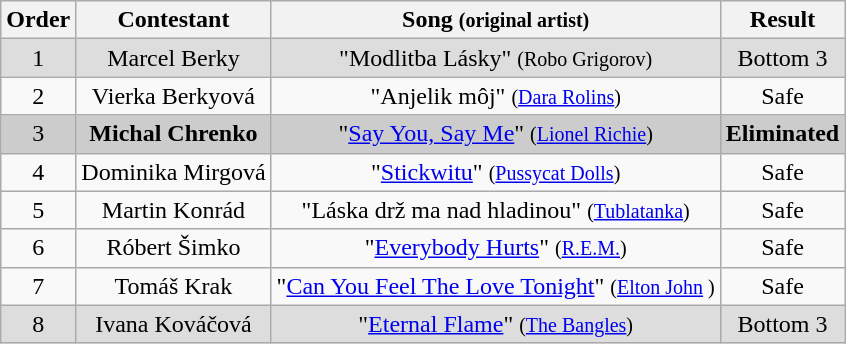<table class="wikitable plainrowheaders" style="text-align:center;">
<tr>
<th scope="col">Order</th>
<th scope="col">Contestant</th>
<th scope="col">Song <small>(original artist)</small></th>
<th scope="col">Result</th>
</tr>
<tr bgcolor="#DDDDDD">
<td>1</td>
<td>Marcel Berky</td>
<td>"Modlitba Lásky" <small>(Robo Grigorov)</small></td>
<td>Bottom 3</td>
</tr>
<tr>
<td>2</td>
<td>Vierka Berkyová</td>
<td>"Anjelik môj" <small>(<a href='#'>Dara Rolins</a>)</small></td>
<td>Safe</td>
</tr>
<tr style="background:#ccc;">
<td>3</td>
<td><strong>Michal Chrenko</strong></td>
<td>"<a href='#'>Say You, Say Me</a>" <small>(<a href='#'>Lionel Richie</a>) </small></td>
<td><strong>Eliminated</strong></td>
</tr>
<tr>
<td>4</td>
<td>Dominika Mirgová</td>
<td>"<a href='#'>Stickwitu</a>" <small>(<a href='#'>Pussycat Dolls</a>)</small></td>
<td>Safe</td>
</tr>
<tr>
<td>5</td>
<td>Martin Konrád</td>
<td>"Láska drž ma nad hladinou" <small>(<a href='#'>Tublatanka</a>)</small></td>
<td>Safe</td>
</tr>
<tr>
<td>6</td>
<td>Róbert Šimko</td>
<td>"<a href='#'>Everybody Hurts</a>" <small>(<a href='#'>R.E.M.</a>)</small></td>
<td>Safe</td>
</tr>
<tr>
<td>7</td>
<td>Tomáš Krak</td>
<td>"<a href='#'>Can You Feel The Love Tonight</a>" <small>(<a href='#'>Elton John</a> )</small></td>
<td>Safe</td>
</tr>
<tr bgcolor="#DDDDDD">
<td>8</td>
<td>Ivana Kováčová</td>
<td>"<a href='#'>Eternal Flame</a>" <small>(<a href='#'>The Bangles</a>)</small></td>
<td>Bottom 3</td>
</tr>
</table>
